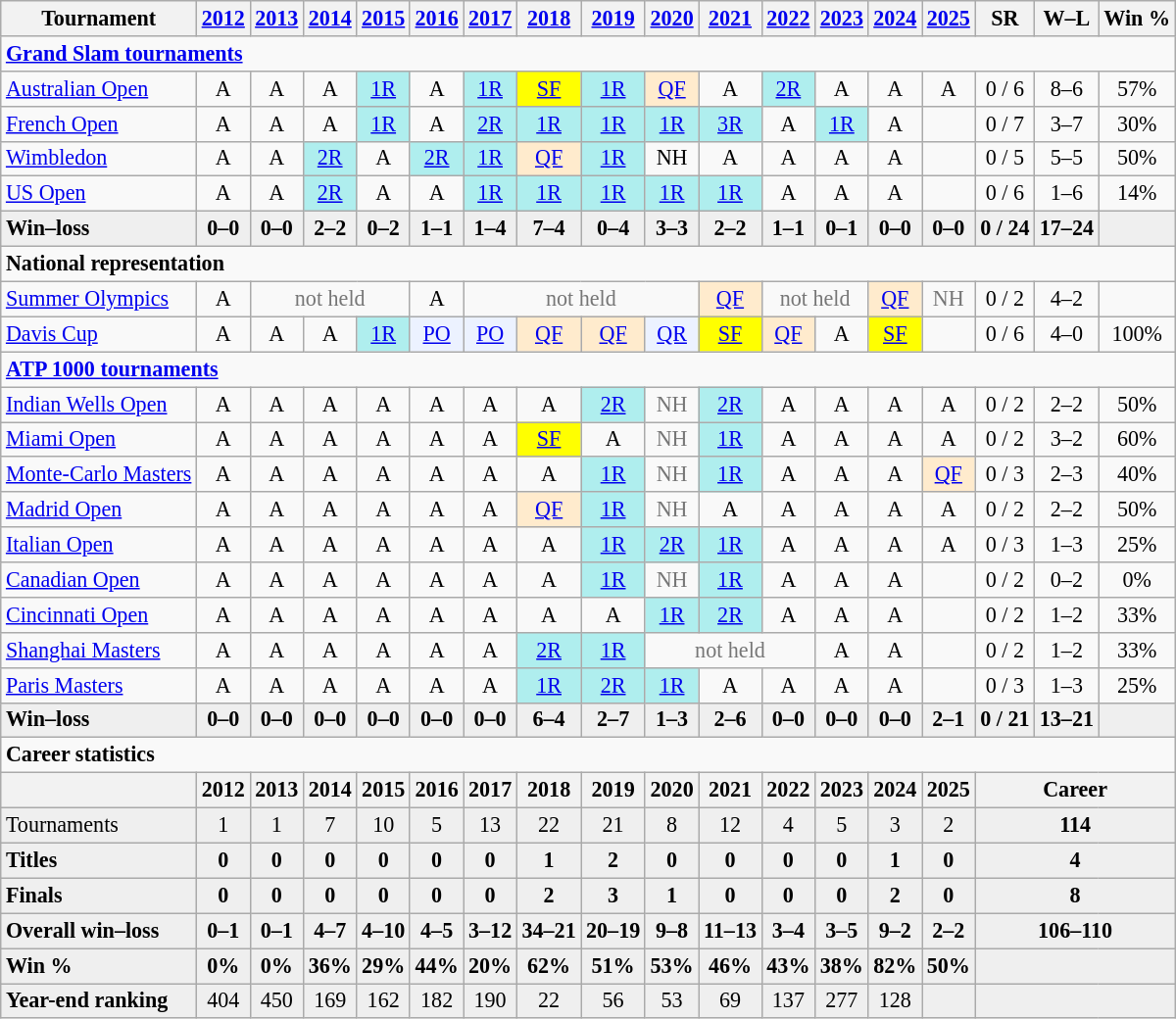<table class="wikitable nowrap" style=text-align:center;font-size:92%>
<tr>
<th>Tournament</th>
<th><a href='#'>2012</a></th>
<th><a href='#'>2013</a></th>
<th><a href='#'>2014</a></th>
<th><a href='#'>2015</a></th>
<th><a href='#'>2016</a></th>
<th><a href='#'>2017</a></th>
<th><a href='#'>2018</a></th>
<th><a href='#'>2019</a></th>
<th><a href='#'>2020</a></th>
<th><a href='#'>2021</a></th>
<th><a href='#'>2022</a></th>
<th><a href='#'>2023</a></th>
<th><a href='#'>2024</a></th>
<th><a href='#'>2025</a></th>
<th>SR</th>
<th>W–L</th>
<th>Win %</th>
</tr>
<tr>
<td colspan="18" align="left"><strong><a href='#'>Grand Slam tournaments</a></strong></td>
</tr>
<tr>
<td align=left><a href='#'>Australian Open</a></td>
<td>A</td>
<td>A</td>
<td>A</td>
<td bgcolor=afeeee><a href='#'>1R</a></td>
<td>A</td>
<td bgcolor=afeeee><a href='#'>1R</a></td>
<td bgcolor=yellow><a href='#'>SF</a></td>
<td bgcolor=afeeee><a href='#'>1R</a></td>
<td bgcolor=ffebcd><a href='#'>QF</a></td>
<td>A</td>
<td bgcolor=afeeee><a href='#'>2R</a></td>
<td>A</td>
<td>A</td>
<td>A</td>
<td>0 / 6</td>
<td>8–6</td>
<td>57%</td>
</tr>
<tr>
<td align=left><a href='#'>French Open</a></td>
<td>A</td>
<td>A</td>
<td>A</td>
<td bgcolor=afeeee><a href='#'>1R</a></td>
<td>A</td>
<td bgcolor=afeeee><a href='#'>2R</a></td>
<td bgcolor=afeeee><a href='#'>1R</a></td>
<td bgcolor=afeeee><a href='#'>1R</a></td>
<td bgcolor=afeeee><a href='#'>1R</a></td>
<td bgcolor=afeeee><a href='#'>3R</a></td>
<td>A</td>
<td bgcolor=afeeee><a href='#'>1R</a></td>
<td>A</td>
<td></td>
<td>0 / 7</td>
<td>3–7</td>
<td>30%</td>
</tr>
<tr>
<td align=left><a href='#'>Wimbledon</a></td>
<td>A</td>
<td>A</td>
<td bgcolor=afeeee><a href='#'>2R</a></td>
<td>A</td>
<td bgcolor=afeeee><a href='#'>2R</a></td>
<td bgcolor=afeeee><a href='#'>1R</a></td>
<td bgcolor=ffebcd><a href='#'>QF</a></td>
<td bgcolor=afeeee><a href='#'>1R</a></td>
<td style=color:767676>NH</td>
<td>A</td>
<td>A</td>
<td>A</td>
<td>A</td>
<td></td>
<td>0 / 5</td>
<td>5–5</td>
<td>50%</td>
</tr>
<tr>
<td align=left><a href='#'>US Open</a></td>
<td>A</td>
<td>A</td>
<td bgcolor=afeeee><a href='#'>2R</a></td>
<td>A</td>
<td>A</td>
<td bgcolor=afeeee><a href='#'>1R</a></td>
<td bgcolor=afeeee><a href='#'>1R</a></td>
<td bgcolor=afeeee><a href='#'>1R</a></td>
<td bgcolor=afeeee><a href='#'>1R</a></td>
<td bgcolor=afeeee><a href='#'>1R</a></td>
<td>A</td>
<td>A</td>
<td>A</td>
<td></td>
<td>0 / 6</td>
<td>1–6</td>
<td>14%</td>
</tr>
<tr style=font-weight:bold;background:#efefef>
<td style=text-align:left>Win–loss</td>
<td>0–0</td>
<td>0–0</td>
<td>2–2</td>
<td>0–2</td>
<td>1–1</td>
<td>1–4</td>
<td>7–4</td>
<td>0–4</td>
<td>3–3</td>
<td>2–2</td>
<td>1–1</td>
<td>0–1</td>
<td>0–0</td>
<td>0–0</td>
<td>0 / 24</td>
<td>17–24</td>
<td></td>
</tr>
<tr>
<td colspan="18" align="left"><strong>National representation</strong></td>
</tr>
<tr>
<td align=left><a href='#'>Summer Olympics</a></td>
<td>A</td>
<td colspan=3 style=color:#767676>not held</td>
<td>A</td>
<td colspan=4 style=color:#767676>not held</td>
<td bgcolor=ffebcd><a href='#'>QF</a></td>
<td colspan=2 style=color:#767676>not held</td>
<td bgcolor=ffebcd><a href='#'>QF</a></td>
<td style=color:#767676>NH</td>
<td>0 / 2</td>
<td>4–2</td>
<td></td>
</tr>
<tr>
<td align=left><a href='#'>Davis Cup</a></td>
<td>A</td>
<td>A</td>
<td>A</td>
<td bgcolor=afeeee><a href='#'>1R</a></td>
<td bgcolor=ecf2ff><a href='#'>PO</a></td>
<td bgcolor=ecf2ff><a href='#'>PO</a></td>
<td bgcolor=ffebcd><a href='#'>QF</a></td>
<td bgcolor=ffebcd><a href='#'>QF</a></td>
<td bgcolor=ecf2ff><a href='#'>QR</a></td>
<td bgcolor=yellow><a href='#'>SF</a></td>
<td bgcolor=ffebcd><a href='#'>QF</a></td>
<td>A</td>
<td bgcolor=yellow><a href='#'>SF</a></td>
<td></td>
<td>0 / 6</td>
<td>4–0</td>
<td>100%</td>
</tr>
<tr>
<td colspan="18" align="left"><strong><a href='#'>ATP 1000 tournaments</a></strong></td>
</tr>
<tr>
<td align=left><a href='#'>Indian Wells Open</a></td>
<td>A</td>
<td>A</td>
<td>A</td>
<td>A</td>
<td>A</td>
<td>A</td>
<td>A</td>
<td bgcolor=afeeee><a href='#'>2R</a></td>
<td style="color:#767676">NH</td>
<td bgcolor=afeeee><a href='#'>2R</a></td>
<td>A</td>
<td>A</td>
<td>A</td>
<td>A</td>
<td>0 / 2</td>
<td>2–2</td>
<td>50%</td>
</tr>
<tr>
<td align=left><a href='#'>Miami Open</a></td>
<td>A</td>
<td>A</td>
<td>A</td>
<td>A</td>
<td>A</td>
<td>A</td>
<td bgcolor=yellow><a href='#'>SF</a></td>
<td>A</td>
<td style="color:#767676">NH</td>
<td bgcolor=afeeee><a href='#'>1R</a></td>
<td>A</td>
<td>A</td>
<td>A</td>
<td>A</td>
<td>0 / 2</td>
<td>3–2</td>
<td>60%</td>
</tr>
<tr>
<td align=left><a href='#'>Monte-Carlo Masters</a></td>
<td>A</td>
<td>A</td>
<td>A</td>
<td>A</td>
<td>A</td>
<td>A</td>
<td>A</td>
<td bgcolor=afeeee><a href='#'>1R</a></td>
<td style="color:#767676">NH</td>
<td bgcolor=afeeee><a href='#'>1R</a></td>
<td>A</td>
<td>A</td>
<td>A</td>
<td bgcolor=ffebcd><a href='#'>QF</a></td>
<td>0 / 3</td>
<td>2–3</td>
<td>40%</td>
</tr>
<tr>
<td align=left><a href='#'>Madrid Open</a></td>
<td>A</td>
<td>A</td>
<td>A</td>
<td>A</td>
<td>A</td>
<td>A</td>
<td bgcolor=ffebcd><a href='#'>QF</a></td>
<td bgcolor=afeeee><a href='#'>1R</a></td>
<td style="color:#767676">NH</td>
<td>A</td>
<td>A</td>
<td>A</td>
<td>A</td>
<td>A</td>
<td>0 / 2</td>
<td>2–2</td>
<td>50%</td>
</tr>
<tr>
<td align=left><a href='#'>Italian Open</a></td>
<td>A</td>
<td>A</td>
<td>A</td>
<td>A</td>
<td>A</td>
<td>A</td>
<td>A</td>
<td bgcolor=afeeee><a href='#'>1R</a></td>
<td bgcolor=afeeee><a href='#'>2R</a></td>
<td bgcolor=afeeee><a href='#'>1R</a></td>
<td>A</td>
<td>A</td>
<td>A</td>
<td>A</td>
<td>0 / 3</td>
<td>1–3</td>
<td>25%</td>
</tr>
<tr>
<td align=left><a href='#'>Canadian Open</a></td>
<td>A</td>
<td>A</td>
<td>A</td>
<td>A</td>
<td>A</td>
<td>A</td>
<td>A</td>
<td bgcolor=afeeee><a href='#'>1R</a></td>
<td style=color:#767676>NH</td>
<td bgcolor=afeeee><a href='#'>1R</a></td>
<td>A</td>
<td>A</td>
<td>A</td>
<td></td>
<td>0 / 2</td>
<td>0–2</td>
<td>0%</td>
</tr>
<tr>
<td align=left><a href='#'>Cincinnati Open</a></td>
<td>A</td>
<td>A</td>
<td>A</td>
<td>A</td>
<td>A</td>
<td>A</td>
<td>A</td>
<td>A</td>
<td bgcolor=afeeee><a href='#'>1R</a></td>
<td bgcolor=afeeee><a href='#'>2R</a></td>
<td>A</td>
<td>A</td>
<td>A</td>
<td></td>
<td>0 / 2</td>
<td>1–2</td>
<td>33%</td>
</tr>
<tr>
<td align=left><a href='#'>Shanghai Masters</a></td>
<td>A</td>
<td>A</td>
<td>A</td>
<td>A</td>
<td>A</td>
<td>A</td>
<td bgcolor=afeeee><a href='#'>2R</a></td>
<td bgcolor=afeeee><a href='#'>1R</a></td>
<td colspan="3" style="color:#767676">not held</td>
<td>A</td>
<td>A</td>
<td></td>
<td>0 / 2</td>
<td>1–2</td>
<td>33%</td>
</tr>
<tr>
<td align=left><a href='#'>Paris Masters</a></td>
<td>A</td>
<td>A</td>
<td>A</td>
<td>A</td>
<td>A</td>
<td>A</td>
<td bgcolor=afeeee><a href='#'>1R</a></td>
<td bgcolor=afeeee><a href='#'>2R</a></td>
<td bgcolor=afeeee><a href='#'>1R</a></td>
<td>A</td>
<td>A</td>
<td>A</td>
<td>A</td>
<td></td>
<td>0 / 3</td>
<td>1–3</td>
<td>25%</td>
</tr>
<tr style=font-weight:bold;background:#efefef>
<td style=text-align:left>Win–loss</td>
<td>0–0</td>
<td>0–0</td>
<td>0–0</td>
<td>0–0</td>
<td>0–0</td>
<td>0–0</td>
<td>6–4</td>
<td>2–7</td>
<td>1–3</td>
<td>2–6</td>
<td>0–0</td>
<td>0–0</td>
<td>0–0</td>
<td>2–1</td>
<td>0 / 21</td>
<td>13–21</td>
<td></td>
</tr>
<tr>
<td colspan="18" align="left"><strong>Career statistics</strong></td>
</tr>
<tr>
<th></th>
<th>2012</th>
<th>2013</th>
<th>2014</th>
<th>2015</th>
<th>2016</th>
<th>2017</th>
<th>2018</th>
<th>2019</th>
<th>2020</th>
<th>2021</th>
<th>2022</th>
<th>2023</th>
<th>2024</th>
<th>2025</th>
<th colspan="3">Career</th>
</tr>
<tr bgcolor=efefef>
<td align=left>Tournaments</td>
<td>1</td>
<td>1</td>
<td>7</td>
<td>10</td>
<td>5</td>
<td>13</td>
<td>22</td>
<td>21</td>
<td>8</td>
<td>12</td>
<td>4</td>
<td>5</td>
<td>3</td>
<td>2</td>
<td colspan="3"><strong>114</strong></td>
</tr>
<tr style=font-weight:bold;background:#efefef>
<td style=text-align:left>Titles</td>
<td>0</td>
<td>0</td>
<td>0</td>
<td>0</td>
<td>0</td>
<td>0</td>
<td>1</td>
<td>2</td>
<td>0</td>
<td>0</td>
<td>0</td>
<td>0</td>
<td>1</td>
<td>0</td>
<td colspan="3">4</td>
</tr>
<tr style=font-weight:bold;background:#efefef>
<td style=text-align:left>Finals</td>
<td>0</td>
<td>0</td>
<td>0</td>
<td>0</td>
<td>0</td>
<td>0</td>
<td>2</td>
<td>3</td>
<td>1</td>
<td>0</td>
<td>0</td>
<td>0</td>
<td>2</td>
<td>0</td>
<td colspan="3">8</td>
</tr>
<tr style=font-weight:bold;background:#efefef>
<td style=text-align:left>Overall win–loss</td>
<td>0–1</td>
<td>0–1</td>
<td>4–7</td>
<td>4–10</td>
<td>4–5</td>
<td>3–12</td>
<td>34–21</td>
<td>20–19</td>
<td>9–8</td>
<td>11–13</td>
<td>3–4</td>
<td>3–5</td>
<td>9–2</td>
<td>2–2</td>
<td colspan="3">106–110</td>
</tr>
<tr style=font-weight:bold;background:#efefef>
<td style=text-align:left>Win %</td>
<td>0%</td>
<td>0%</td>
<td>36%</td>
<td>29%</td>
<td>44%</td>
<td>20%</td>
<td>62%</td>
<td>51%</td>
<td>53%</td>
<td>46%</td>
<td>43%</td>
<td>38%</td>
<td>82%</td>
<td>50%</td>
<td colspan="3"></td>
</tr>
<tr bgcolor=efefef>
<td align=left><strong>Year-end ranking</strong></td>
<td>404</td>
<td>450</td>
<td>169</td>
<td>162</td>
<td>182</td>
<td>190</td>
<td>22</td>
<td>56</td>
<td>53</td>
<td>69</td>
<td>137</td>
<td>277</td>
<td>128</td>
<td></td>
<td colspan="3"></td>
</tr>
</table>
